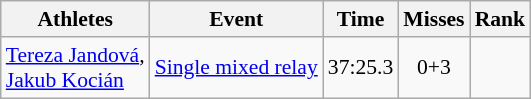<table class="wikitable" style="font-size:90%">
<tr>
<th>Athletes</th>
<th>Event</th>
<th>Time</th>
<th>Misses</th>
<th>Rank</th>
</tr>
<tr align=center>
<td align=left><a href='#'>Tereza Jandová</a>,<br><a href='#'>Jakub Kocián</a></td>
<td align=left><a href='#'>Single mixed relay</a></td>
<td>37:25.3</td>
<td>0+3</td>
<td></td>
</tr>
</table>
